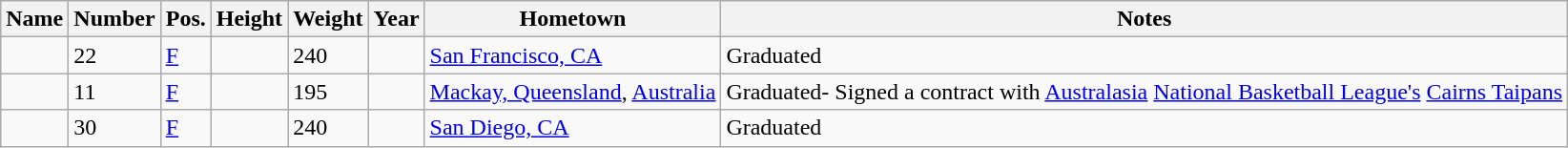<table class="wikitable sortable" border="1">
<tr>
<th>Name</th>
<th>Number</th>
<th>Pos.</th>
<th>Height</th>
<th>Weight</th>
<th>Year</th>
<th>Hometown</th>
<th class="unsortable">Notes</th>
</tr>
<tr>
<td></td>
<td>22</td>
<td><a href='#'>F</a></td>
<td></td>
<td>240</td>
<td></td>
<td><a href='#'>San Francisco, CA</a></td>
<td>Graduated</td>
</tr>
<tr>
<td></td>
<td>11</td>
<td><a href='#'>F</a></td>
<td></td>
<td>195</td>
<td></td>
<td><a href='#'>Mackay, Queensland</a>, <a href='#'>Australia</a></td>
<td>Graduated- Signed a contract with <a href='#'>Australasia</a> <a href='#'>National Basketball League's</a> <a href='#'>Cairns Taipans</a></td>
</tr>
<tr>
<td></td>
<td>30</td>
<td><a href='#'>F</a></td>
<td></td>
<td>240</td>
<td></td>
<td><a href='#'>San Diego, CA</a></td>
<td>Graduated</td>
</tr>
</table>
